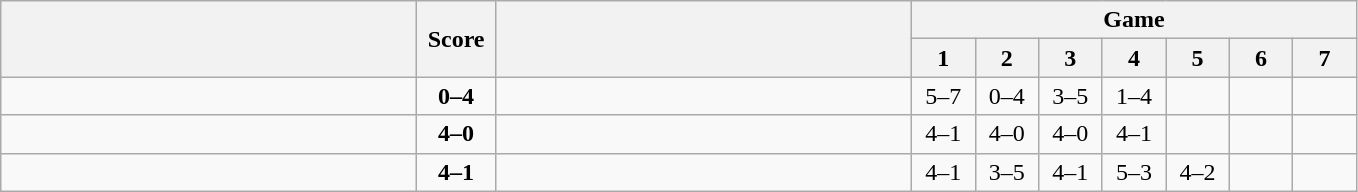<table class="wikitable" style="text-align: center;">
<tr>
<th rowspan=2 align="right" width="270"></th>
<th rowspan=2 width="45">Score</th>
<th rowspan=2 align="left" width="270"></th>
<th colspan=7>Game</th>
</tr>
<tr>
<th width="35">1</th>
<th width="35">2</th>
<th width="35">3</th>
<th width="35">4</th>
<th width="35">5</th>
<th width="35">6</th>
<th width="35">7</th>
</tr>
<tr>
<td align=left></td>
<td align=center><strong>0–4</strong></td>
<td align=left><strong></strong></td>
<td>5–7</td>
<td>0–4</td>
<td>3–5</td>
<td>1–4</td>
<td></td>
<td></td>
<td></td>
</tr>
<tr>
<td align=left><strong></strong></td>
<td align=center><strong>4–0</strong></td>
<td align=left></td>
<td>4–1</td>
<td>4–0</td>
<td>4–0</td>
<td>4–1</td>
<td></td>
<td></td>
<td></td>
</tr>
<tr>
<td align=left><strong></strong></td>
<td align=center><strong>4–1</strong></td>
<td align=left></td>
<td>4–1</td>
<td>3–5</td>
<td>4–1</td>
<td>5–3</td>
<td>4–2</td>
<td></td>
<td></td>
</tr>
</table>
